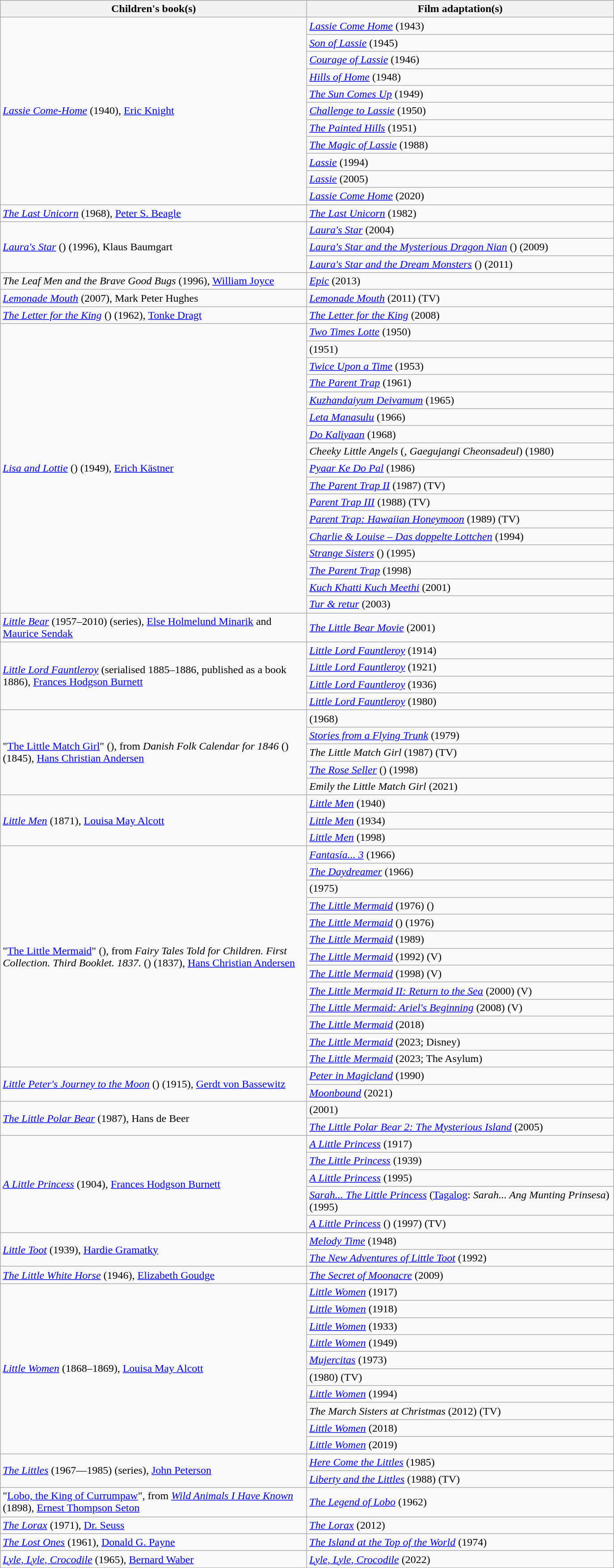<table class="wikitable">
<tr>
<th width="450">Children's book(s)</th>
<th width="450">Film adaptation(s)</th>
</tr>
<tr>
<td rowspan="11"><em><a href='#'>Lassie Come-Home</a></em> (1940), <a href='#'>Eric Knight</a></td>
<td><em><a href='#'>Lassie Come Home</a></em> (1943)</td>
</tr>
<tr>
<td><em><a href='#'>Son of Lassie</a></em> (1945)</td>
</tr>
<tr>
<td><em><a href='#'>Courage of Lassie</a></em> (1946)</td>
</tr>
<tr>
<td><em><a href='#'>Hills of Home</a></em> (1948)</td>
</tr>
<tr>
<td><em><a href='#'>The Sun Comes Up</a></em> (1949)</td>
</tr>
<tr>
<td><em><a href='#'>Challenge to Lassie</a></em> (1950)</td>
</tr>
<tr>
<td><em><a href='#'>The Painted Hills</a></em> (1951)</td>
</tr>
<tr>
<td><em><a href='#'>The Magic of Lassie</a></em> (1988)</td>
</tr>
<tr>
<td><em><a href='#'>Lassie</a></em> (1994)</td>
</tr>
<tr>
<td><em><a href='#'>Lassie</a></em> (2005)</td>
</tr>
<tr>
<td><em><a href='#'>Lassie Come Home</a></em> (2020)</td>
</tr>
<tr>
<td><em><a href='#'>The Last Unicorn</a></em> (1968), <a href='#'>Peter S. Beagle</a></td>
<td><em><a href='#'>The Last Unicorn</a></em> (1982)</td>
</tr>
<tr>
<td rowspan="3"><em><a href='#'>Laura's Star</a></em> () (1996), Klaus Baumgart</td>
<td><em><a href='#'>Laura's Star</a></em> (2004)</td>
</tr>
<tr>
<td><em><a href='#'>Laura's Star and the Mysterious Dragon Nian</a></em> () (2009)</td>
</tr>
<tr>
<td><em><a href='#'>Laura's Star and the Dream Monsters</a></em> () (2011)</td>
</tr>
<tr>
<td><em>The Leaf Men and the Brave Good Bugs</em> (1996), <a href='#'>William Joyce</a></td>
<td><em><a href='#'>Epic</a></em> (2013)</td>
</tr>
<tr>
<td><em><a href='#'>Lemonade Mouth</a></em> (2007), Mark Peter Hughes</td>
<td><em><a href='#'>Lemonade Mouth</a></em> (2011) (TV)</td>
</tr>
<tr>
<td><em><a href='#'>The Letter for the King</a></em> () (1962), <a href='#'>Tonke Dragt</a></td>
<td><em><a href='#'>The Letter for the King</a></em> (2008)</td>
</tr>
<tr>
<td rowspan="17"><em><a href='#'>Lisa and Lottie</a></em> () (1949), <a href='#'>Erich Kästner</a></td>
<td><em><a href='#'>Two Times Lotte</a></em> (1950)</td>
</tr>
<tr>
<td> (1951)</td>
</tr>
<tr>
<td><em><a href='#'>Twice Upon a Time</a></em> (1953)</td>
</tr>
<tr>
<td><em><a href='#'>The Parent Trap</a></em> (1961)</td>
</tr>
<tr>
<td><em><a href='#'>Kuzhandaiyum Deivamum</a></em> (1965)</td>
</tr>
<tr>
<td><em><a href='#'>Leta Manasulu</a></em> (1966)</td>
</tr>
<tr>
<td><em><a href='#'>Do Kaliyaan</a></em> (1968)</td>
</tr>
<tr>
<td><em>Cheeky Little Angels</em> (, <em>Gaegujangi Cheonsadeul</em>) (1980)</td>
</tr>
<tr>
<td><em><a href='#'>Pyaar Ke Do Pal</a></em> (1986)</td>
</tr>
<tr>
<td><em><a href='#'>The Parent Trap II</a></em> (1987) (TV)</td>
</tr>
<tr>
<td><em><a href='#'>Parent Trap III</a></em> (1988) (TV)</td>
</tr>
<tr>
<td><em><a href='#'>Parent Trap: Hawaiian Honeymoon</a></em> (1989) (TV)</td>
</tr>
<tr>
<td><em><a href='#'>Charlie & Louise – Das doppelte Lottchen</a></em> (1994)</td>
</tr>
<tr>
<td><em><a href='#'>Strange Sisters</a></em> () (1995)</td>
</tr>
<tr>
<td><em><a href='#'>The Parent Trap</a></em> (1998)</td>
</tr>
<tr>
<td><em><a href='#'>Kuch Khatti Kuch Meethi</a></em> (2001)</td>
</tr>
<tr>
<td><em><a href='#'>Tur & retur</a></em> (2003)</td>
</tr>
<tr>
<td><em><a href='#'>Little Bear</a></em> (1957–2010) (series), <a href='#'>Else Holmelund Minarik</a> and <a href='#'>Maurice Sendak</a></td>
<td><em><a href='#'>The Little Bear Movie</a></em> (2001)</td>
</tr>
<tr>
<td rowspan="4"><em><a href='#'>Little Lord Fauntleroy</a></em> (serialised 1885–1886, published as a book 1886), <a href='#'>Frances Hodgson Burnett</a></td>
<td><em><a href='#'>Little Lord Fauntleroy</a></em> (1914)</td>
</tr>
<tr>
<td><em><a href='#'>Little Lord Fauntleroy</a></em> (1921)</td>
</tr>
<tr>
<td><em><a href='#'>Little Lord Fauntleroy</a></em> (1936)</td>
</tr>
<tr>
<td><em><a href='#'>Little Lord Fauntleroy</a></em> (1980)</td>
</tr>
<tr>
<td rowspan="5">"<a href='#'>The Little Match Girl</a>" (), from <em>Danish Folk Calendar for 1846</em> () (1845), <a href='#'>Hans Christian Andersen</a></td>
<td> (1968)</td>
</tr>
<tr>
<td><em><a href='#'>Stories from a Flying Trunk</a></em> (1979)</td>
</tr>
<tr>
<td><em>The Little Match Girl</em> (1987) (TV)</td>
</tr>
<tr>
<td><em><a href='#'>The Rose Seller</a></em> () (1998)</td>
</tr>
<tr>
<td><em>Emily the Little Match Girl</em> (2021)</td>
</tr>
<tr>
<td rowspan="3"><em><a href='#'>Little Men</a></em> (1871), <a href='#'>Louisa May Alcott</a></td>
<td><em><a href='#'>Little Men</a></em> (1940)</td>
</tr>
<tr>
<td><em><a href='#'>Little Men</a></em> (1934)</td>
</tr>
<tr>
<td><em><a href='#'>Little Men</a></em> (1998)</td>
</tr>
<tr>
<td rowspan="13">"<a href='#'>The Little Mermaid</a>" (), from <em>Fairy Tales Told for Children. First Collection. Third Booklet. 1837.</em> () (1837), <a href='#'>Hans Christian Andersen</a></td>
<td><em><a href='#'>Fantasía... 3</a></em> (1966)</td>
</tr>
<tr>
<td><em><a href='#'>The Daydreamer</a></em> (1966)</td>
</tr>
<tr>
<td> (1975)</td>
</tr>
<tr>
<td><em><a href='#'>The Little Mermaid</a></em> (1976) ()</td>
</tr>
<tr>
<td><em><a href='#'>The Little Mermaid</a></em> () (1976)</td>
</tr>
<tr>
<td><em><a href='#'>The Little Mermaid</a></em> (1989)</td>
</tr>
<tr>
<td><em><a href='#'>The Little Mermaid</a></em> (1992) (V)</td>
</tr>
<tr>
<td><em><a href='#'>The Little Mermaid</a></em> (1998) (V)</td>
</tr>
<tr>
<td><em><a href='#'>The Little Mermaid II: Return to the Sea</a></em> (2000) (V)</td>
</tr>
<tr>
<td><em><a href='#'>The Little Mermaid: Ariel's Beginning</a></em> (2008) (V)</td>
</tr>
<tr>
<td><em><a href='#'>The Little Mermaid</a></em> (2018)</td>
</tr>
<tr>
<td><em><a href='#'>The Little Mermaid</a></em> (2023; Disney)</td>
</tr>
<tr>
<td><em><a href='#'>The Little Mermaid</a></em> (2023; The Asylum)</td>
</tr>
<tr>
<td rowspan="2"><em><a href='#'>Little Peter's Journey to the Moon</a></em> () (1915), <a href='#'>Gerdt von Bassewitz</a></td>
<td><em><a href='#'>Peter in Magicland</a></em> (1990)</td>
</tr>
<tr>
<td><em><a href='#'>Moonbound</a></em> (2021)</td>
</tr>
<tr>
<td rowspan="2"><em><a href='#'>The Little Polar Bear</a></em> (1987), Hans de Beer</td>
<td><em></em> (2001)</td>
</tr>
<tr>
<td><em><a href='#'>The Little Polar Bear 2: The Mysterious Island</a></em> (2005)</td>
</tr>
<tr>
<td rowspan="5"><em><a href='#'>A Little Princess</a></em> (1904), <a href='#'>Frances Hodgson Burnett</a></td>
<td><em><a href='#'>A Little Princess</a></em> (1917)</td>
</tr>
<tr>
<td><em><a href='#'>The Little Princess</a></em> (1939)</td>
</tr>
<tr>
<td><em><a href='#'>A Little Princess</a></em> (1995)</td>
</tr>
<tr>
<td><em><a href='#'>Sarah... The Little Princess</a></em> (<a href='#'>Tagalog</a>: <em>Sarah... Ang Munting Prinsesa</em>) (1995)</td>
</tr>
<tr>
<td><em><a href='#'>A Little Princess</a></em> () (1997) (TV)</td>
</tr>
<tr>
<td rowspan="2"><em><a href='#'>Little Toot</a></em> (1939), <a href='#'>Hardie Gramatky</a></td>
<td><em><a href='#'>Melody Time</a></em> (1948)</td>
</tr>
<tr>
<td><em><a href='#'>The New Adventures of Little Toot</a></em> (1992)</td>
</tr>
<tr>
<td><em><a href='#'>The Little White Horse</a></em> (1946), <a href='#'>Elizabeth Goudge</a></td>
<td><em><a href='#'>The Secret of Moonacre</a></em> (2009)</td>
</tr>
<tr>
<td rowspan="10"><em><a href='#'>Little Women</a></em> (1868–1869), <a href='#'>Louisa May Alcott</a></td>
<td><em><a href='#'>Little Women</a></em> (1917)</td>
</tr>
<tr>
<td><em><a href='#'>Little Women</a></em> (1918)</td>
</tr>
<tr>
<td><em><a href='#'>Little Women</a></em> (1933)</td>
</tr>
<tr>
<td><em><a href='#'>Little Women</a></em> (1949)</td>
</tr>
<tr>
<td><em><a href='#'>Mujercitas</a></em> (1973)</td>
</tr>
<tr>
<td> (1980) (TV)</td>
</tr>
<tr>
<td><em><a href='#'>Little Women</a></em> (1994)</td>
</tr>
<tr>
<td><em>The March Sisters at Christmas</em> (2012) (TV)</td>
</tr>
<tr>
<td><em><a href='#'>Little Women</a></em> (2018)</td>
</tr>
<tr>
<td><em><a href='#'>Little Women</a></em> (2019)</td>
</tr>
<tr>
<td rowspan="2"><em><a href='#'>The Littles</a></em> (1967—1985) (series), <a href='#'>John Peterson</a></td>
<td><em><a href='#'>Here Come the Littles</a></em> (1985)</td>
</tr>
<tr>
<td><em><a href='#'>Liberty and the Littles</a></em> (1988) (TV)</td>
</tr>
<tr>
<td>"<a href='#'>Lobo, the King of Currumpaw</a>", from <em><a href='#'>Wild Animals I Have Known</a></em> (1898), <a href='#'>Ernest Thompson Seton</a></td>
<td><em><a href='#'>The Legend of Lobo</a></em> (1962)</td>
</tr>
<tr>
<td><em><a href='#'>The Lorax</a></em> (1971), <a href='#'>Dr. Seuss</a></td>
<td><em><a href='#'>The Lorax</a></em> (2012)</td>
</tr>
<tr>
<td><em><a href='#'>The Lost Ones</a></em> (1961), <a href='#'>Donald G. Payne</a></td>
<td><em><a href='#'>The Island at the Top of the World</a></em> (1974)</td>
</tr>
<tr>
<td><em><a href='#'>Lyle, Lyle, Crocodile</a></em> (1965), <a href='#'>Bernard Waber</a></td>
<td><em><a href='#'>Lyle, Lyle, Crocodile</a></em> (2022)</td>
</tr>
</table>
